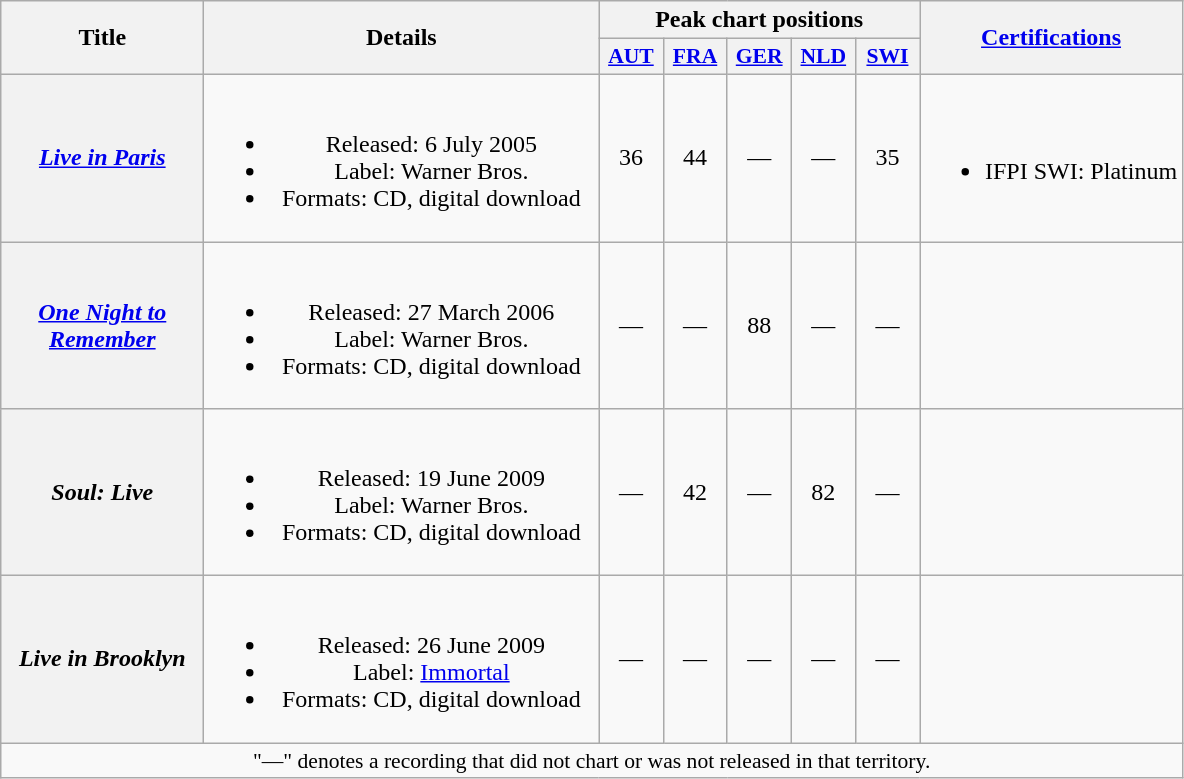<table class="wikitable plainrowheaders" style="text-align:center;">
<tr>
<th scope="col" rowspan="2" style="width:8em;">Title</th>
<th scope="col" rowspan="2" style="width:16em;">Details</th>
<th scope="col" colspan="5">Peak chart positions</th>
<th scope="col" rowspan="2"><a href='#'>Certifications</a></th>
</tr>
<tr>
<th scope="col" style="width:2.5em;font-size:90%;"><a href='#'>AUT</a><br></th>
<th scope="col" style="width:2.5em;font-size:90%;"><a href='#'>FRA</a><br></th>
<th scope="col" style="width:2.5em;font-size:90%;"><a href='#'>GER</a><br></th>
<th scope="col" style="width:2.5em;font-size:90%;"><a href='#'>NLD</a><br></th>
<th scope="col" style="width:2.5em;font-size:90%;"><a href='#'>SWI</a><br></th>
</tr>
<tr>
<th scope="row"><em><a href='#'>Live in Paris</a></em></th>
<td><br><ul><li>Released: 6 July 2005</li><li>Label: Warner Bros.</li><li>Formats: CD, digital download</li></ul></td>
<td>36</td>
<td>44</td>
<td>—</td>
<td>—</td>
<td>35</td>
<td><br><ul><li>IFPI SWI: Platinum</li></ul></td>
</tr>
<tr>
<th scope="row"><em><a href='#'>One Night to Remember</a></em></th>
<td><br><ul><li>Released: 27 March 2006</li><li>Label: Warner Bros.</li><li>Formats: CD, digital download</li></ul></td>
<td>—</td>
<td>—</td>
<td>88</td>
<td>—</td>
<td>—</td>
<td></td>
</tr>
<tr>
<th scope="row"><em>Soul: Live</em></th>
<td><br><ul><li>Released: 19 June 2009</li><li>Label: Warner Bros.</li><li>Formats: CD, digital download</li></ul></td>
<td>—</td>
<td>42</td>
<td>—</td>
<td>82</td>
<td>—</td>
<td></td>
</tr>
<tr>
<th scope="row"><em>Live in Brooklyn</em></th>
<td><br><ul><li>Released: 26 June 2009</li><li>Label: <a href='#'>Immortal</a></li><li>Formats: CD, digital download</li></ul></td>
<td>—</td>
<td>—</td>
<td>—</td>
<td>—</td>
<td>—</td>
<td></td>
</tr>
<tr>
<td colspan="15" style="font-size:90%">"—" denotes a recording that did not chart or was not released in that territory.</td>
</tr>
</table>
